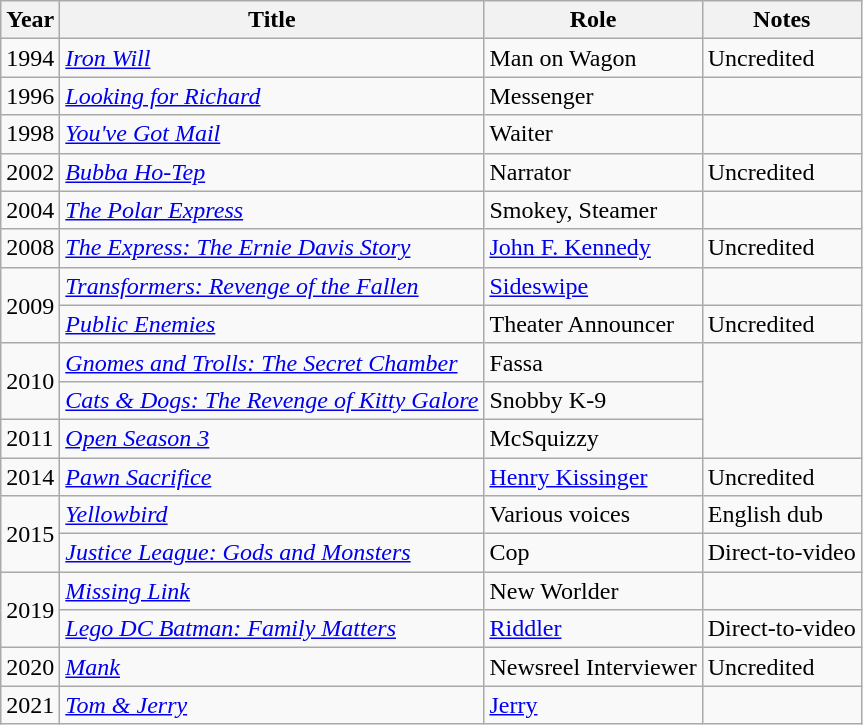<table class="wikitable sortable">
<tr>
<th>Year</th>
<th>Title</th>
<th>Role</th>
<th>Notes</th>
</tr>
<tr>
<td>1994</td>
<td><em><a href='#'>Iron Will</a></em></td>
<td>Man on Wagon</td>
<td>Uncredited</td>
</tr>
<tr>
<td>1996</td>
<td><em><a href='#'>Looking for Richard</a></em></td>
<td>Messenger</td>
<td></td>
</tr>
<tr>
<td>1998</td>
<td><em><a href='#'>You've Got Mail</a></em></td>
<td>Waiter</td>
<td></td>
</tr>
<tr>
<td>2002</td>
<td><em><a href='#'>Bubba Ho-Tep</a></em></td>
<td>Narrator</td>
<td>Uncredited</td>
</tr>
<tr>
<td>2004</td>
<td><em><a href='#'>The Polar Express</a></em></td>
<td>Smokey, Steamer</td>
<td></td>
</tr>
<tr>
<td>2008</td>
<td><em><a href='#'>The Express: The Ernie Davis Story</a></em></td>
<td><a href='#'>John F. Kennedy</a></td>
<td>Uncredited</td>
</tr>
<tr>
<td rowspan="2">2009</td>
<td><em><a href='#'>Transformers: Revenge of the Fallen</a></em></td>
<td><a href='#'>Sideswipe</a></td>
<td></td>
</tr>
<tr>
<td><em><a href='#'>Public Enemies</a></em></td>
<td>Theater Announcer</td>
<td>Uncredited</td>
</tr>
<tr>
<td rowspan="2">2010</td>
<td><em><a href='#'>Gnomes and Trolls: The Secret Chamber</a></em></td>
<td>Fassa</td>
<td rowspan="3"></td>
</tr>
<tr>
<td><em><a href='#'>Cats & Dogs: The Revenge of Kitty Galore</a></em></td>
<td>Snobby K-9</td>
</tr>
<tr>
<td>2011</td>
<td><em><a href='#'>Open Season 3</a></em></td>
<td>McSquizzy</td>
</tr>
<tr>
<td>2014</td>
<td><em><a href='#'>Pawn Sacrifice</a></em></td>
<td><a href='#'>Henry Kissinger</a></td>
<td>Uncredited</td>
</tr>
<tr>
<td rowspan="2">2015</td>
<td><em><a href='#'>Yellowbird</a></em></td>
<td>Various voices</td>
<td>English dub</td>
</tr>
<tr>
<td><em><a href='#'>Justice League: Gods and Monsters</a></em></td>
<td>Cop</td>
<td>Direct-to-video</td>
</tr>
<tr>
<td rowspan="2">2019</td>
<td><em><a href='#'>Missing Link</a></em></td>
<td>New Worlder</td>
<td></td>
</tr>
<tr>
<td><em><a href='#'>Lego DC Batman: Family Matters</a></em></td>
<td><a href='#'>Riddler</a></td>
<td>Direct-to-video</td>
</tr>
<tr>
<td>2020</td>
<td><em><a href='#'>Mank</a></em></td>
<td>Newsreel Interviewer</td>
<td>Uncredited</td>
</tr>
<tr>
<td>2021</td>
<td><em><a href='#'>Tom & Jerry</a></em></td>
<td><a href='#'>Jerry</a></td>
<td></td>
</tr>
</table>
